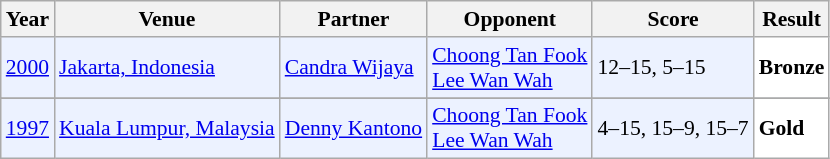<table class="sortable wikitable" style="font-size: 90%;">
<tr>
<th>Year</th>
<th>Venue</th>
<th>Partner</th>
<th>Opponent</th>
<th>Score</th>
<th>Result</th>
</tr>
<tr style="background:#ECF2FF">
<td align="center"><a href='#'>2000</a></td>
<td align="left"><a href='#'>Jakarta, Indonesia</a></td>
<td align="left"> <a href='#'>Candra Wijaya</a></td>
<td align="left"> <a href='#'>Choong Tan Fook</a> <br>  <a href='#'>Lee Wan Wah</a></td>
<td align="left">12–15, 5–15</td>
<td style="text-align:left; background:white"> <strong>Bronze</strong></td>
</tr>
<tr>
</tr>
<tr style="background:#ECF2FF">
<td align="center"><a href='#'>1997</a></td>
<td align="left"><a href='#'>Kuala Lumpur, Malaysia</a></td>
<td align="left"> <a href='#'>Denny Kantono</a></td>
<td align="left"> <a href='#'>Choong Tan Fook</a> <br>  <a href='#'>Lee Wan Wah</a></td>
<td align="left">4–15, 15–9, 15–7</td>
<td style="text-align:left; background:white"> <strong>Gold</strong></td>
</tr>
</table>
